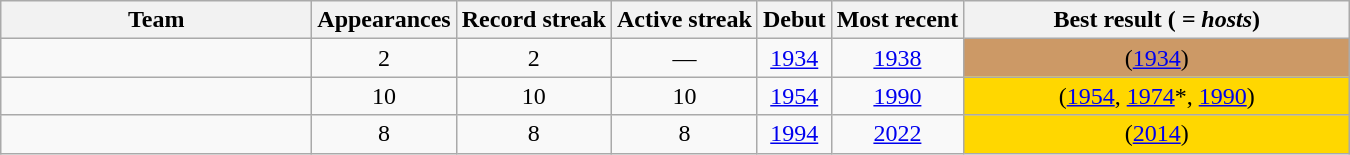<table class="wikitable sortable" style="text-align: center">
<tr>
<th width=200>Team</th>
<th>Appearances</th>
<th>Record streak</th>
<th>Active streak</th>
<th>Debut</th>
<th>Most recent</th>
<th width=250>Best result (<em> = hosts</em>)</th>
</tr>
<tr>
<td align=left> </td>
<td>2</td>
<td>2</td>
<td>—</td>
<td><a href='#'>1934</a></td>
<td><a href='#'>1938</a></td>
<td bgcolor=#cc9966>  (<a href='#'>1934</a>)</td>
</tr>
<tr>
<td align=left> </td>
<td>10</td>
<td>10</td>
<td>10</td>
<td><a href='#'>1954</a></td>
<td><a href='#'>1990</a></td>
<td bgcolor=gold> (<a href='#'>1954</a>, <a href='#'>1974</a>*, <a href='#'>1990</a>)</td>
</tr>
<tr>
<td align=left> </td>
<td>8</td>
<td>8</td>
<td>8</td>
<td><a href='#'>1994</a></td>
<td><a href='#'>2022</a></td>
<td bgcolor=gold> (<a href='#'>2014</a>)</td>
</tr>
</table>
